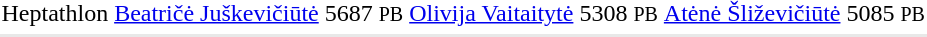<table>
<tr>
<td>Heptathlon</td>
<td><a href='#'>Beatričė Juškevičiūtė</a></td>
<td>5687 <small>PB</small></td>
<td><a href='#'>Olivija Vaitaitytė</a></td>
<td>5308 <small>PB</small></td>
<td><a href='#'>Atėnė Šliževičiūtė</a></td>
<td>5085 <small>PB</small></td>
</tr>
<tr>
</tr>
<tr bgcolor= e8e8e8>
<td colspan=7></td>
</tr>
</table>
